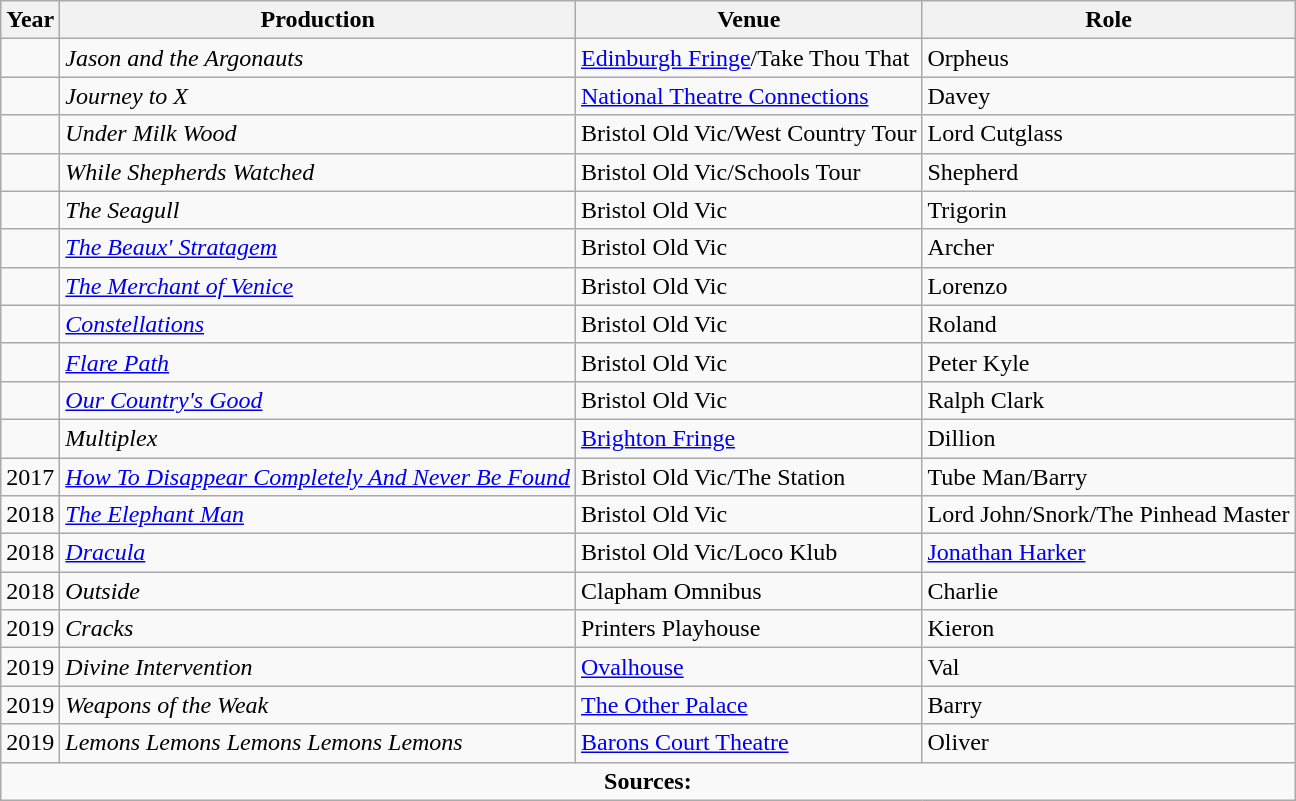<table class="wikitable">
<tr>
<th scope="col">Year</th>
<th scope="col">Production</th>
<th scope="col">Venue</th>
<th scope="col">Role</th>
</tr>
<tr>
<td></td>
<td><em>Jason and the Argonauts</em></td>
<td><a href='#'>Edinburgh Fringe</a>/Take Thou That</td>
<td>Orpheus</td>
</tr>
<tr>
<td></td>
<td><em>Journey to X</em></td>
<td><a href='#'>National Theatre Connections</a></td>
<td>Davey</td>
</tr>
<tr>
<td></td>
<td><em>Under Milk Wood</em></td>
<td>Bristol Old Vic/West Country Tour</td>
<td>Lord Cutglass</td>
</tr>
<tr>
<td></td>
<td><em>While Shepherds Watched</em></td>
<td>Bristol Old Vic/Schools Tour</td>
<td>Shepherd</td>
</tr>
<tr>
<td></td>
<td><em>The Seagull</em></td>
<td>Bristol Old Vic</td>
<td>Trigorin</td>
</tr>
<tr>
<td></td>
<td><em><a href='#'>The Beaux' Stratagem</a></em></td>
<td>Bristol Old Vic</td>
<td>Archer</td>
</tr>
<tr>
<td></td>
<td><em><a href='#'>The Merchant of Venice</a></em></td>
<td>Bristol Old Vic</td>
<td>Lorenzo</td>
</tr>
<tr>
<td></td>
<td><em><a href='#'>Constellations</a></em></td>
<td>Bristol Old Vic</td>
<td>Roland</td>
</tr>
<tr>
<td></td>
<td><em><a href='#'>Flare Path</a></em></td>
<td>Bristol Old Vic</td>
<td>Peter Kyle</td>
</tr>
<tr>
<td></td>
<td><em><a href='#'>Our Country's Good</a></em></td>
<td>Bristol Old Vic</td>
<td>Ralph Clark</td>
</tr>
<tr>
<td></td>
<td><em>Multiplex</em></td>
<td><a href='#'>Brighton Fringe</a></td>
<td>Dillion</td>
</tr>
<tr>
<td>2017</td>
<td><em><a href='#'>How To Disappear Completely And Never Be Found</a></em></td>
<td>Bristol Old Vic/The Station</td>
<td>Tube Man/Barry</td>
</tr>
<tr>
<td>2018</td>
<td><em><a href='#'>The Elephant Man</a></em></td>
<td>Bristol Old Vic</td>
<td>Lord John/Snork/The Pinhead Master</td>
</tr>
<tr>
<td>2018</td>
<td><em><a href='#'>Dracula</a></em></td>
<td>Bristol Old Vic/Loco Klub</td>
<td><a href='#'>Jonathan Harker</a></td>
</tr>
<tr>
<td>2018</td>
<td><em>Outside</em></td>
<td>Clapham Omnibus</td>
<td>Charlie</td>
</tr>
<tr>
<td>2019</td>
<td><em>Cracks</em></td>
<td>Printers Playhouse</td>
<td>Kieron</td>
</tr>
<tr>
<td>2019</td>
<td><em>Divine Intervention</em></td>
<td><a href='#'>Ovalhouse</a></td>
<td>Val</td>
</tr>
<tr>
<td>2019</td>
<td><em>Weapons of the Weak</em></td>
<td><a href='#'>The Other Palace</a></td>
<td>Barry</td>
</tr>
<tr>
<td>2019</td>
<td><em>Lemons Lemons Lemons Lemons Lemons</em></td>
<td><a href='#'>Barons Court Theatre</a></td>
<td>Oliver</td>
</tr>
<tr>
<td colspan="4" style="text-align: center;"><strong>Sources:</strong> </td>
</tr>
</table>
